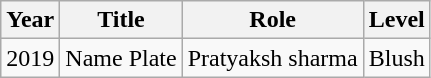<table class="wikitable" style="text-align:left">
<tr>
<th>Year</th>
<th>Title</th>
<th>Role</th>
<th>Level</th>
</tr>
<tr>
<td>2019</td>
<td>Name Plate</td>
<td>Pratyaksh sharma</td>
<td>Blush</td>
</tr>
</table>
